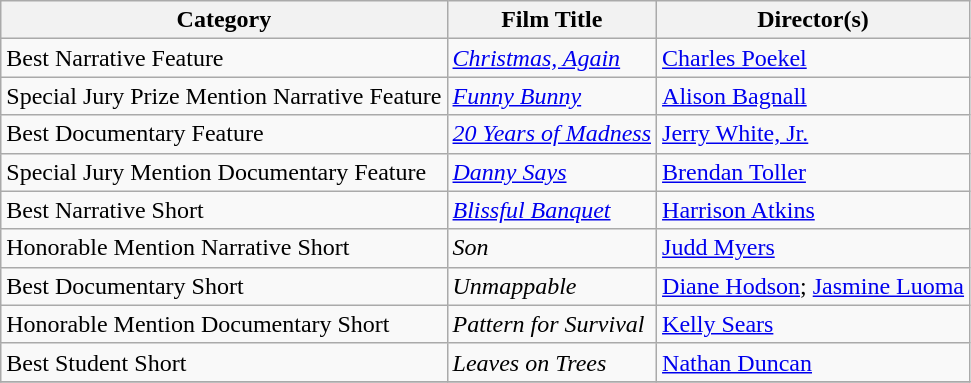<table class="wikitable">
<tr>
<th>Category</th>
<th>Film Title</th>
<th>Director(s)</th>
</tr>
<tr>
<td>Best Narrative Feature</td>
<td><em><a href='#'>Christmas, Again</a></em></td>
<td><a href='#'>Charles Poekel</a></td>
</tr>
<tr>
<td>Special Jury Prize Mention Narrative Feature</td>
<td><em><a href='#'>Funny Bunny</a></em></td>
<td><a href='#'>Alison Bagnall</a></td>
</tr>
<tr>
<td>Best Documentary Feature</td>
<td><em><a href='#'>20 Years of Madness</a></em></td>
<td><a href='#'>Jerry White, Jr.</a></td>
</tr>
<tr>
<td>Special Jury Mention Documentary Feature</td>
<td><em><a href='#'>Danny Says</a></em></td>
<td><a href='#'>Brendan Toller</a></td>
</tr>
<tr>
<td>Best Narrative Short</td>
<td><em><a href='#'>Blissful Banquet</a></em></td>
<td><a href='#'>Harrison Atkins</a></td>
</tr>
<tr>
<td>Honorable Mention Narrative Short</td>
<td><em>Son</em></td>
<td><a href='#'>Judd Myers</a></td>
</tr>
<tr>
<td>Best Documentary Short</td>
<td><em>Unmappable</em></td>
<td><a href='#'>Diane Hodson</a>; <a href='#'>Jasmine Luoma</a></td>
</tr>
<tr>
<td>Honorable Mention Documentary Short</td>
<td><em>Pattern for Survival</em></td>
<td><a href='#'>Kelly Sears</a></td>
</tr>
<tr>
<td>Best Student Short</td>
<td><em>Leaves on Trees</em></td>
<td><a href='#'>Nathan Duncan</a></td>
</tr>
<tr>
</tr>
</table>
